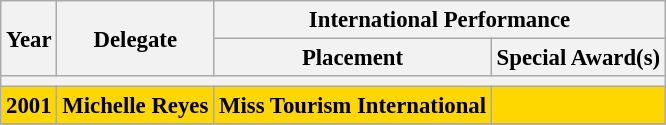<table class="wikitable" style="text-align:center; font-size: 95%;">
<tr>
<th rowspan="2">Year</th>
<th rowspan="2">Delegate</th>
<th colspan="2">International Performance</th>
</tr>
<tr>
<th>Placement</th>
<th>Special Award(s)</th>
</tr>
<tr>
<th colspan="4"></th>
</tr>
<tr style="background-color:gold; font-weight:bold">
<td>2001</td>
<td>Michelle Reyes</td>
<td>Miss Tourism International</td>
<td></td>
</tr>
<tr>
</tr>
</table>
